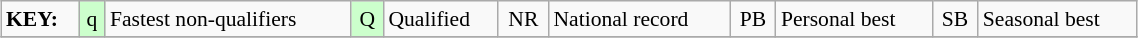<table class="wikitable" style="margin:0.5em auto; font-size:90%;position:relative;" width=60%>
<tr>
<td><strong>KEY:</strong></td>
<td bgcolor=ccffcc align=center>q</td>
<td>Fastest non-qualifiers</td>
<td bgcolor=ccffcc align=center>Q</td>
<td>Qualified</td>
<td align=center>NR</td>
<td>National record</td>
<td align=center>PB</td>
<td>Personal best</td>
<td align=center>SB</td>
<td>Seasonal best</td>
</tr>
<tr>
</tr>
</table>
